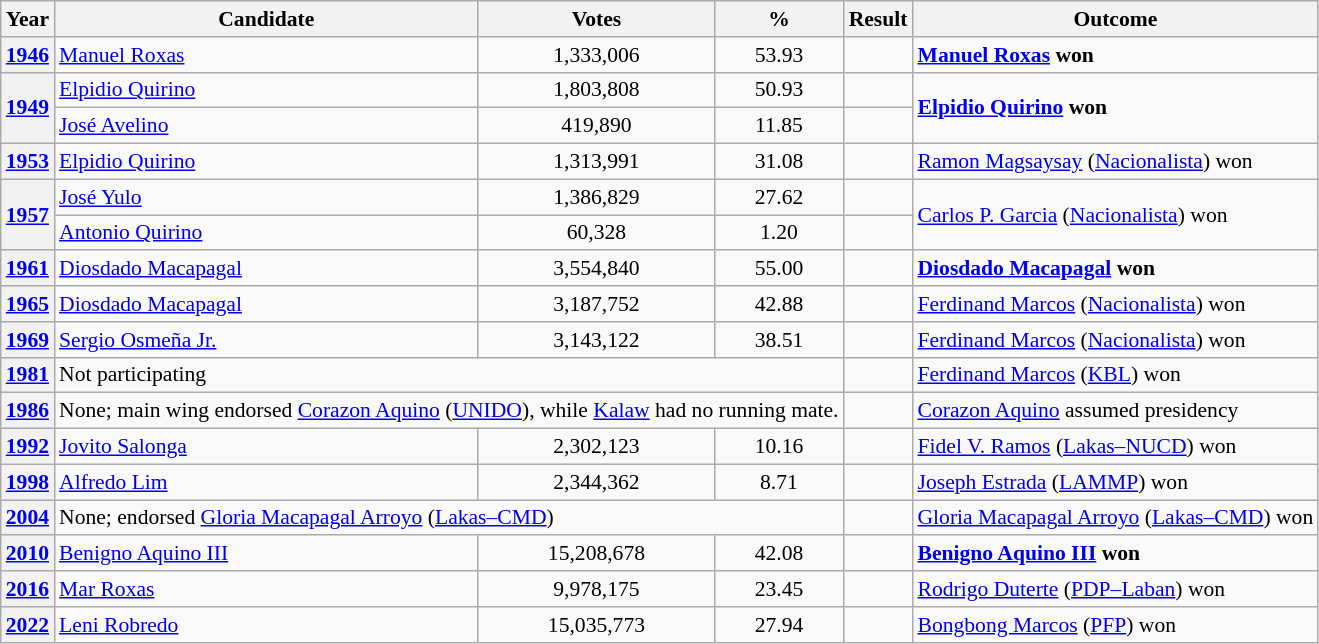<table class="wikitable sortable" style="text-align:center; font-size:90%">
<tr>
<th>Year</th>
<th>Candidate</th>
<th>Votes</th>
<th>%</th>
<th>Result</th>
<th>Outcome</th>
</tr>
<tr>
<th><a href='#'>1946</a></th>
<td align="left"><a href='#'>Manuel Roxas</a></td>
<td>1,333,006</td>
<td>53.93</td>
<td></td>
<td align="left"><strong><a href='#'>Manuel Roxas</a> won</strong></td>
</tr>
<tr>
<th rowspan="2"><a href='#'>1949</a></th>
<td align="left"><a href='#'>Elpidio Quirino</a></td>
<td>1,803,808</td>
<td>50.93</td>
<td></td>
<td rowspan="2" align="left"><strong><a href='#'>Elpidio Quirino</a> won</strong></td>
</tr>
<tr>
<td align="left"><a href='#'>José Avelino</a></td>
<td>419,890</td>
<td>11.85</td>
<td></td>
</tr>
<tr>
<th><a href='#'>1953</a></th>
<td align="left"><a href='#'>Elpidio Quirino</a></td>
<td>1,313,991</td>
<td>31.08</td>
<td></td>
<td align="left"><a href='#'>Ramon Magsaysay</a> (<a href='#'>Nacionalista</a>) won</td>
</tr>
<tr>
<th rowspan="2"><a href='#'>1957</a></th>
<td align="left"><a href='#'>José Yulo</a></td>
<td>1,386,829</td>
<td>27.62</td>
<td></td>
<td rowspan="2" align="left"><a href='#'>Carlos P. Garcia</a> (<a href='#'>Nacionalista</a>) won</td>
</tr>
<tr>
<td align="left"><a href='#'>Antonio Quirino</a></td>
<td>60,328</td>
<td>1.20</td>
<td></td>
</tr>
<tr>
<th><a href='#'>1961</a></th>
<td align="left"><a href='#'>Diosdado Macapagal</a></td>
<td>3,554,840</td>
<td>55.00</td>
<td></td>
<td align="left"><strong><a href='#'>Diosdado Macapagal</a> won</strong></td>
</tr>
<tr>
<th><a href='#'>1965</a></th>
<td align="left"><a href='#'>Diosdado Macapagal</a></td>
<td>3,187,752</td>
<td>42.88</td>
<td></td>
<td align="left"><a href='#'>Ferdinand Marcos</a> (<a href='#'>Nacionalista</a>) won</td>
</tr>
<tr>
<th><a href='#'>1969</a></th>
<td align="left"><a href='#'>Sergio Osmeña Jr.</a></td>
<td>3,143,122</td>
<td>38.51</td>
<td></td>
<td align="left"><a href='#'>Ferdinand Marcos</a> (<a href='#'>Nacionalista</a>) won</td>
</tr>
<tr>
<th><a href='#'>1981</a></th>
<td align="left" colspan="3">Not participating</td>
<td></td>
<td align="left"><a href='#'>Ferdinand Marcos</a> (<a href='#'>KBL</a>) won</td>
</tr>
<tr>
<th><a href='#'>1986</a></th>
<td colspan="3">None; main wing endorsed <a href='#'>Corazon Aquino</a> (<a href='#'>UNIDO</a>), while <a href='#'>Kalaw</a> had no running mate.</td>
<td></td>
<td align="left"><a href='#'>Corazon Aquino</a> assumed presidency</td>
</tr>
<tr>
<th><a href='#'>1992</a></th>
<td align="left"><a href='#'>Jovito Salonga</a></td>
<td>2,302,123</td>
<td>10.16</td>
<td></td>
<td align="left"><a href='#'>Fidel V. Ramos</a> (<a href='#'>Lakas–NUCD</a>) won</td>
</tr>
<tr>
<th><a href='#'>1998</a></th>
<td align="left"><a href='#'>Alfredo Lim</a></td>
<td>2,344,362</td>
<td>8.71</td>
<td></td>
<td align="left"><a href='#'>Joseph Estrada</a> (<a href='#'>LAMMP</a>) won</td>
</tr>
<tr>
<th><a href='#'>2004</a></th>
<td align="left"  colspan=3>None; endorsed <a href='#'>Gloria Macapagal Arroyo</a> (<a href='#'>Lakas–CMD</a>)</td>
<td></td>
<td align="left"><a href='#'>Gloria Macapagal Arroyo</a> (<a href='#'>Lakas–CMD</a>) won</td>
</tr>
<tr>
<th><a href='#'>2010</a></th>
<td align="left"><a href='#'>Benigno Aquino III</a></td>
<td>15,208,678</td>
<td>42.08</td>
<td></td>
<td align="left"><strong><a href='#'>Benigno Aquino III</a> won</strong></td>
</tr>
<tr>
<th><a href='#'>2016</a></th>
<td align="left"><a href='#'>Mar Roxas</a></td>
<td>9,978,175</td>
<td>23.45</td>
<td></td>
<td align="left"><a href='#'>Rodrigo Duterte</a> (<a href='#'>PDP–Laban</a>) won</td>
</tr>
<tr>
<th><a href='#'>2022</a></th>
<td align="left"><a href='#'>Leni Robredo</a></td>
<td>15,035,773</td>
<td>27.94</td>
<td></td>
<td align="left"><a href='#'>Bongbong Marcos</a> (<a href='#'>PFP</a>) won</td>
</tr>
</table>
